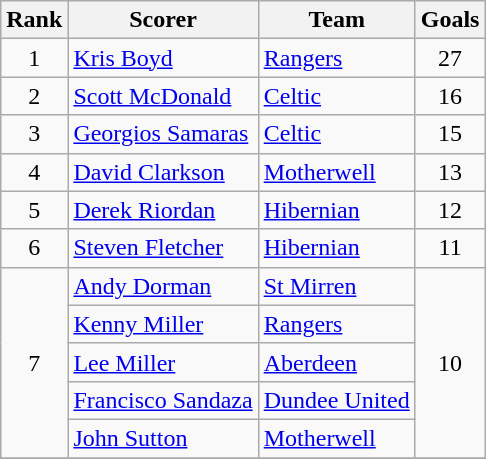<table class="wikitable">
<tr>
<th>Rank</th>
<th>Scorer</th>
<th>Team</th>
<th>Goals</th>
</tr>
<tr>
<td align=center>1</td>
<td> <a href='#'>Kris Boyd</a></td>
<td><a href='#'>Rangers</a></td>
<td align=center>27</td>
</tr>
<tr>
<td align=center>2</td>
<td> <a href='#'>Scott McDonald</a></td>
<td><a href='#'>Celtic</a></td>
<td align=center>16</td>
</tr>
<tr>
<td align=center>3</td>
<td> <a href='#'>Georgios Samaras</a></td>
<td><a href='#'>Celtic</a></td>
<td align=center>15</td>
</tr>
<tr>
<td align=center>4</td>
<td> <a href='#'>David Clarkson</a></td>
<td><a href='#'>Motherwell</a></td>
<td align=center>13</td>
</tr>
<tr>
<td align=center>5</td>
<td> <a href='#'>Derek Riordan</a></td>
<td><a href='#'>Hibernian</a></td>
<td align=center>12</td>
</tr>
<tr>
<td align=center>6</td>
<td> <a href='#'>Steven Fletcher</a></td>
<td><a href='#'>Hibernian</a></td>
<td align=center>11</td>
</tr>
<tr>
<td rowspan=5 align=center>7</td>
<td> <a href='#'>Andy Dorman</a></td>
<td><a href='#'>St Mirren</a></td>
<td rowspan=5 align=center>10</td>
</tr>
<tr>
<td> <a href='#'>Kenny Miller</a></td>
<td><a href='#'>Rangers</a></td>
</tr>
<tr>
<td> <a href='#'>Lee Miller</a></td>
<td><a href='#'>Aberdeen</a></td>
</tr>
<tr>
<td> <a href='#'>Francisco Sandaza</a></td>
<td><a href='#'>Dundee United</a></td>
</tr>
<tr>
<td> <a href='#'>John Sutton</a></td>
<td><a href='#'>Motherwell</a></td>
</tr>
<tr>
</tr>
</table>
